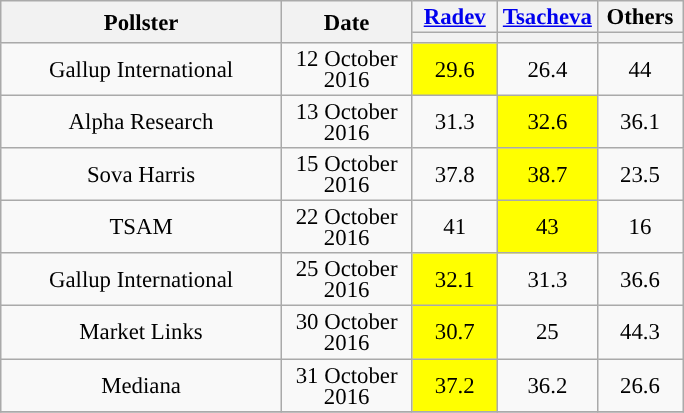<table class="wikitable" style="text-align:center;font-size:95%;line-height:14px;">
<tr>
<th rowspan=2 width=180px>Pollster</th>
<th rowspan=2 width=80px>Date</th>
<th width=50px><a href='#'>Radev</a></th>
<th width=50px><a href='#'>Tsacheva</a></th>
<th width=50px>Others</th>
</tr>
<tr>
<th style="color:inherit;background:"></th>
<th style="color:inherit;background:"></th>
<th style="color:inherit;background:;"></th>
</tr>
<tr>
<td>Gallup International</td>
<td>12 October 2016</td>
<td bgcolor=#FFFF00>29.6</td>
<td>26.4</td>
<td>44</td>
</tr>
<tr>
<td>Alpha Research</td>
<td>13 October 2016</td>
<td>31.3</td>
<td bgcolor=#FFFF00>32.6</td>
<td>36.1</td>
</tr>
<tr>
<td>Sova Harris</td>
<td>15 October 2016</td>
<td>37.8</td>
<td bgcolor=#FFFF00>38.7</td>
<td>23.5</td>
</tr>
<tr>
<td>TSAM</td>
<td>22 October 2016</td>
<td>41</td>
<td bgcolor=#FFFF00>43</td>
<td>16</td>
</tr>
<tr>
<td>Gallup International</td>
<td>25 October 2016</td>
<td bgcolor=#FFFF00>32.1</td>
<td>31.3</td>
<td>36.6</td>
</tr>
<tr>
<td>Market Links</td>
<td>30 October 2016</td>
<td bgcolor=#FFFF00>30.7</td>
<td>25</td>
<td>44.3</td>
</tr>
<tr>
<td>Mediana</td>
<td>31 October 2016</td>
<td bgcolor=#FFFF00>37.2</td>
<td>36.2</td>
<td>26.6</td>
</tr>
<tr>
</tr>
</table>
